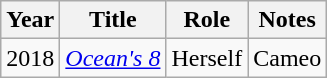<table class="wikitable">
<tr>
<th>Year</th>
<th>Title</th>
<th>Role</th>
<th>Notes</th>
</tr>
<tr>
<td>2018</td>
<td><em><a href='#'>Ocean's 8</a></em></td>
<td>Herself</td>
<td>Cameo</td>
</tr>
</table>
